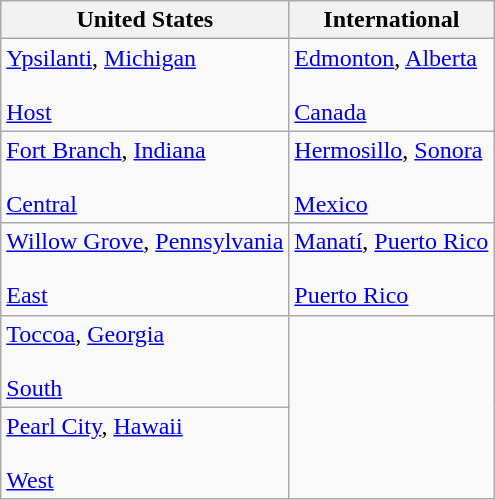<table class="wikitable">
<tr>
<th>United States</th>
<th>International</th>
</tr>
<tr>
<td> <a href='#'>Ypsilanti</a>, <a href='#'>Michigan</a><br><br><a href='#'>Host</a></td>
<td> <a href='#'>Edmonton</a>, <a href='#'>Alberta</a><br><br><a href='#'>Canada</a></td>
</tr>
<tr>
<td> <a href='#'>Fort Branch</a>, <a href='#'>Indiana</a><br><br><a href='#'>Central</a></td>
<td> <a href='#'>Hermosillo</a>, <a href='#'>Sonora</a><br><br><a href='#'>Mexico</a></td>
</tr>
<tr>
<td> <a href='#'>Willow Grove</a>, <a href='#'>Pennsylvania</a><br><br><a href='#'>East</a></td>
<td> <a href='#'>Manatí</a>, <a href='#'>Puerto Rico</a><br><br><a href='#'>Puerto Rico</a></td>
</tr>
<tr>
<td> <a href='#'>Toccoa</a>, <a href='#'>Georgia</a><br><br><a href='#'>South</a></td>
<td rowspan=2></td>
</tr>
<tr>
<td> <a href='#'>Pearl City</a>, <a href='#'>Hawaii</a><br><br><a href='#'>West</a></td>
</tr>
</table>
